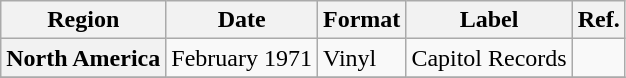<table class="wikitable plainrowheaders">
<tr>
<th scope="col">Region</th>
<th scope="col">Date</th>
<th scope="col">Format</th>
<th scope="col">Label</th>
<th scope="col">Ref.</th>
</tr>
<tr>
<th scope="row">North America</th>
<td>February 1971</td>
<td>Vinyl</td>
<td>Capitol Records</td>
<td></td>
</tr>
<tr>
</tr>
</table>
